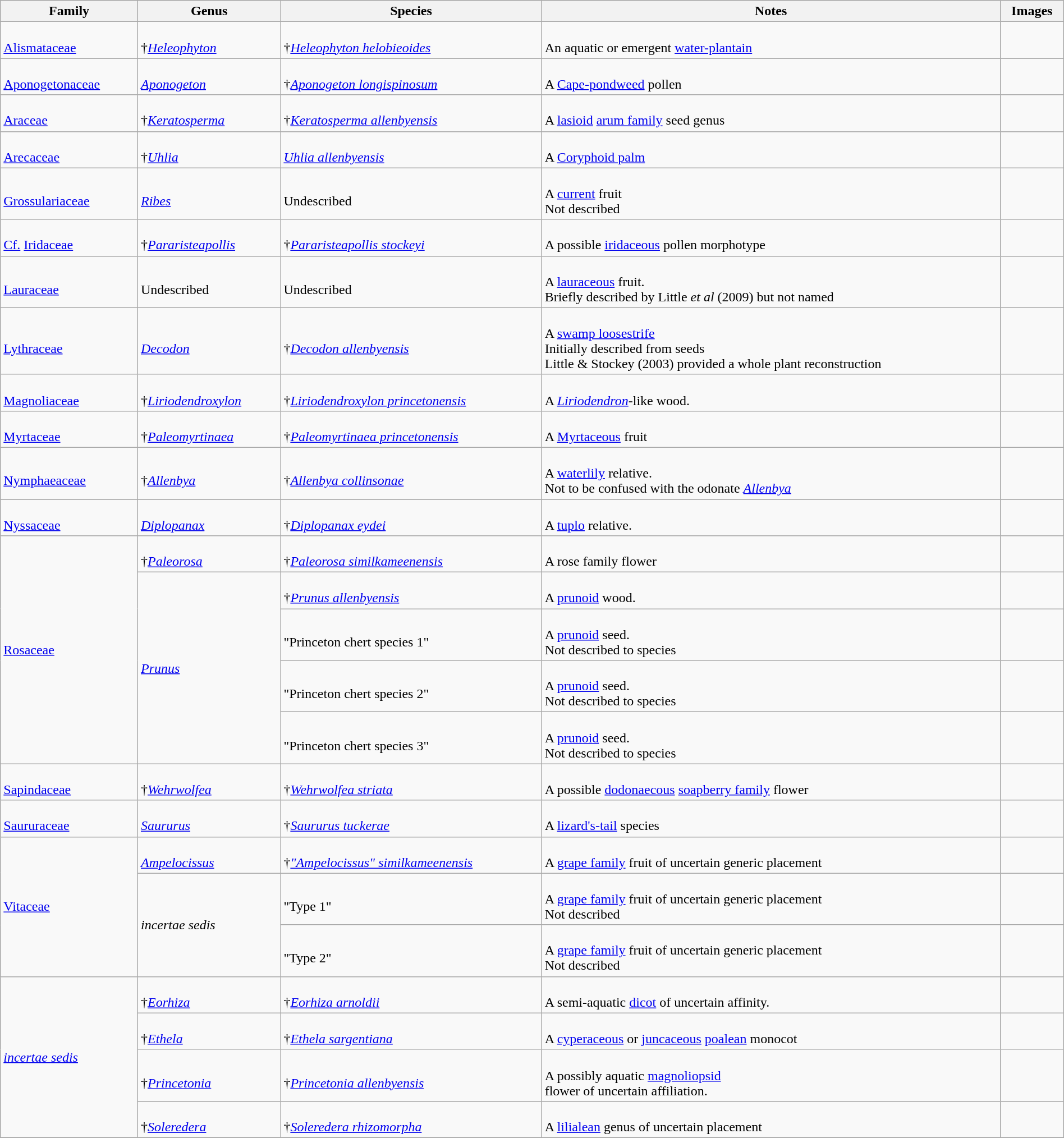<table class="wikitable sortable" style="margin:auto; width:100%;">
<tr>
<th>Family</th>
<th>Genus</th>
<th>Species</th>
<th>Notes</th>
<th>Images</th>
</tr>
<tr>
<td><br><a href='#'>Alismataceae</a></td>
<td><br>†<em><a href='#'>Heleophyton</a></em></td>
<td><br>†<em><a href='#'>Heleophyton helobieoides</a></em></td>
<td><br>An aquatic or emergent <a href='#'>water-plantain</a></td>
<td></td>
</tr>
<tr>
<td><br><a href='#'>Aponogetonaceae</a></td>
<td><br><em><a href='#'>Aponogeton</a></em></td>
<td><br>†<em><a href='#'>Aponogeton longispinosum</a></em></td>
<td><br>A <a href='#'>Cape-pondweed</a> pollen</td>
<td></td>
</tr>
<tr>
<td><br><a href='#'>Araceae</a></td>
<td><br>†<em><a href='#'>Keratosperma</a></em></td>
<td><br>†<em><a href='#'>Keratosperma allenbyensis</a></em></td>
<td><br>A <a href='#'>lasioid</a> <a href='#'>arum family</a> seed genus</td>
<td></td>
</tr>
<tr>
<td><br><a href='#'>Arecaceae</a></td>
<td><br>†<em><a href='#'>Uhlia</a></em></td>
<td><br><em><a href='#'>Uhlia allenbyensis</a></em></td>
<td><br>A <a href='#'>Coryphoid palm</a></td>
<td></td>
</tr>
<tr>
<td><br><a href='#'>Grossulariaceae</a></td>
<td><br><em><a href='#'>Ribes</a></em></td>
<td><br>Undescribed</td>
<td><br>A <a href='#'>current</a> fruit<br>Not described</td>
<td></td>
</tr>
<tr>
<td><br><a href='#'>Cf.</a> <a href='#'>Iridaceae</a></td>
<td><br>†<em><a href='#'>Pararisteapollis</a></em></td>
<td><br>†<em><a href='#'>Pararisteapollis stockeyi</a></em></td>
<td><br>A possible <a href='#'>iridaceous</a> pollen morphotype</td>
<td></td>
</tr>
<tr>
<td><br><a href='#'>Lauraceae</a></td>
<td><br>Undescribed</td>
<td><br>Undescribed</td>
<td><br>A <a href='#'>lauraceous</a> fruit.<br> Briefly described by Little <em>et al</em> (2009) but not named</td>
<td></td>
</tr>
<tr>
<td><br><a href='#'>Lythraceae</a></td>
<td><br><em><a href='#'>Decodon</a></em></td>
<td><br>†<em><a href='#'>Decodon allenbyensis</a></em></td>
<td><br>A <a href='#'>swamp loosestrife</a><br> Initially described from seeds<br> Little & Stockey (2003) provided a whole plant reconstruction</td>
<td></td>
</tr>
<tr>
<td><br><a href='#'>Magnoliaceae</a></td>
<td><br>†<em><a href='#'>Liriodendroxylon</a></em></td>
<td><br>†<em><a href='#'>Liriodendroxylon princetonensis</a></em></td>
<td><br>A <em><a href='#'>Liriodendron</a></em>-like wood.</td>
<td></td>
</tr>
<tr>
<td><br><a href='#'>Myrtaceae</a></td>
<td><br>†<em><a href='#'>Paleomyrtinaea</a></em></td>
<td><br>†<em><a href='#'>Paleomyrtinaea princetonensis</a></em></td>
<td><br>A <a href='#'>Myrtaceous</a> fruit</td>
<td></td>
</tr>
<tr>
<td><br><a href='#'>Nymphaeaceae</a></td>
<td><br>†<em><a href='#'>Allenbya</a></em></td>
<td><br>†<em><a href='#'>Allenbya collinsonae</a></em></td>
<td><br>A <a href='#'>waterlily</a> relative.<br>Not to be confused with the odonate <em><a href='#'>Allenbya</a></em></td>
<td></td>
</tr>
<tr>
<td><br><a href='#'>Nyssaceae</a></td>
<td><br><em><a href='#'>Diplopanax</a></em></td>
<td><br>†<em><a href='#'>Diplopanax eydei</a></em></td>
<td><br>A <a href='#'>tuplo</a> relative.</td>
<td></td>
</tr>
<tr>
<td rowspan=5><a href='#'>Rosaceae</a></td>
<td><br>†<em><a href='#'>Paleorosa</a></em></td>
<td><br>†<em><a href='#'>Paleorosa similkameenensis</a></em></td>
<td><br>A rose family flower</td>
<td></td>
</tr>
<tr>
<td rowspan=4><em><a href='#'>Prunus</a></em></td>
<td><br>†<em><a href='#'>Prunus allenbyensis</a></em></td>
<td><br>A <a href='#'>prunoid</a> wood.</td>
<td></td>
</tr>
<tr>
<td><br>"Princeton chert species 1"</td>
<td><br>A <a href='#'>prunoid</a> seed.<br> Not described to species</td>
<td></td>
</tr>
<tr>
<td><br>"Princeton chert species 2"</td>
<td><br>A <a href='#'>prunoid</a> seed.<br> Not described to species</td>
<td></td>
</tr>
<tr>
<td><br>"Princeton chert species 3"</td>
<td><br>A <a href='#'>prunoid</a> seed.<br> Not described to species</td>
<td></td>
</tr>
<tr>
<td><br><a href='#'>Sapindaceae</a></td>
<td><br>†<em><a href='#'>Wehrwolfea</a></em></td>
<td><br>†<em><a href='#'>Wehrwolfea striata</a></em></td>
<td><br>A possible <a href='#'>dodonaecous</a> <a href='#'>soapberry family</a> flower</td>
<td></td>
</tr>
<tr>
<td><br><a href='#'>Saururaceae</a></td>
<td><br><em><a href='#'>Saururus</a></em></td>
<td><br>†<em><a href='#'>Saururus tuckerae</a></em></td>
<td><br>A <a href='#'>lizard's-tail</a> species</td>
<td></td>
</tr>
<tr>
<td rowspan=3><a href='#'>Vitaceae</a></td>
<td><br><em><a href='#'>Ampelocissus</a></em></td>
<td><br>†<em><a href='#'>"Ampelocissus" similkameenensis</a></em></td>
<td><br>A <a href='#'>grape family</a> fruit of uncertain generic placement</td>
<td></td>
</tr>
<tr>
<td rowspan=2><em>incertae sedis</em></td>
<td><br>"Type 1"</td>
<td><br>A <a href='#'>grape family</a> fruit of uncertain generic placement<br>
Not described</td>
<td></td>
</tr>
<tr>
<td><br>"Type 2"</td>
<td><br>A <a href='#'>grape family</a> fruit of uncertain generic placement<br>
Not described</td>
<td></td>
</tr>
<tr>
<td rowspan=4><em><a href='#'>incertae sedis</a></em></td>
<td><br>†<em><a href='#'>Eorhiza</a></em></td>
<td><br>†<em><a href='#'>Eorhiza arnoldii</a></em></td>
<td><br>A semi-aquatic <a href='#'>dicot</a> of uncertain affinity.</td>
<td></td>
</tr>
<tr>
<td><br>†<em><a href='#'>Ethela</a></em></td>
<td><br>†<em><a href='#'>Ethela sargentiana</a></em></td>
<td><br>A <a href='#'>cyperaceous</a> or <a href='#'>juncaceous</a> <a href='#'>poalean</a> monocot</td>
<td></td>
</tr>
<tr>
<td><br>†<em><a href='#'>Princetonia</a></em></td>
<td><br>†<em><a href='#'>Princetonia allenbyensis</a></em></td>
<td><br>A possibly aquatic <a href='#'>magnoliopsid</a><br> flower of uncertain affiliation.</td>
<td></td>
</tr>
<tr>
<td><br>†<em><a href='#'>Soleredera</a></em></td>
<td><br>†<em><a href='#'>Soleredera rhizomorpha</a></em></td>
<td><br>A <a href='#'>lilialean</a> genus of uncertain placement</td>
<td></td>
</tr>
<tr>
</tr>
</table>
